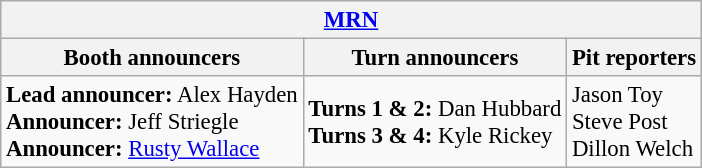<table class="wikitable" style="font-size: 95%">
<tr>
<th colspan="3"><a href='#'>MRN</a></th>
</tr>
<tr>
<th>Booth announcers</th>
<th>Turn announcers</th>
<th>Pit reporters</th>
</tr>
<tr>
<td><strong>Lead announcer:</strong> Alex Hayden<br><strong>Announcer:</strong> Jeff Striegle<br><strong>Announcer:</strong> <a href='#'>Rusty Wallace</a></td>
<td><strong>Turns 1 & 2:</strong> Dan Hubbard<br><strong>Turns 3 & 4:</strong> Kyle Rickey</td>
<td>Jason Toy<br>Steve Post<br>Dillon Welch</td>
</tr>
</table>
